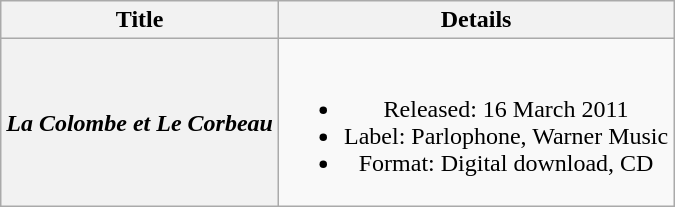<table class="wikitable plainrowheaders" style="text-align:center;">
<tr>
<th scope="col">Title</th>
<th scope="col">Details</th>
</tr>
<tr>
<th scope="row"><em>La Colombe et Le Corbeau</em></th>
<td><br><ul><li>Released: 16 March 2011</li><li>Label: Parlophone, Warner Music</li><li>Format: Digital download, CD</li></ul></td>
</tr>
</table>
